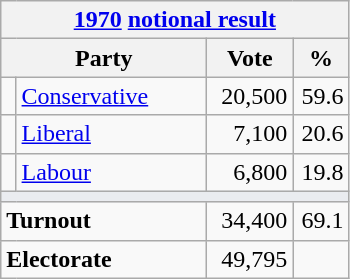<table class="wikitable">
<tr>
<th colspan="4"><a href='#'>1970</a> <a href='#'>notional result</a></th>
</tr>
<tr>
<th bgcolor="#DDDDFF" width="130px" colspan="2">Party</th>
<th bgcolor="#DDDDFF" width="50px">Vote</th>
<th bgcolor="#DDDDFF" width="30px">%</th>
</tr>
<tr>
<td></td>
<td><a href='#'>Conservative</a></td>
<td align=right>20,500</td>
<td align=right>59.6</td>
</tr>
<tr>
<td></td>
<td><a href='#'>Liberal</a></td>
<td align=right>7,100</td>
<td align=right>20.6</td>
</tr>
<tr>
<td></td>
<td><a href='#'>Labour</a></td>
<td align=right>6,800</td>
<td align=right>19.8</td>
</tr>
<tr>
<td colspan="4" bgcolor="#EAECF0"></td>
</tr>
<tr>
<td colspan="2"><strong>Turnout</strong></td>
<td align=right>34,400</td>
<td align=right>69.1</td>
</tr>
<tr>
<td colspan="2"><strong>Electorate</strong></td>
<td align=right>49,795</td>
</tr>
</table>
